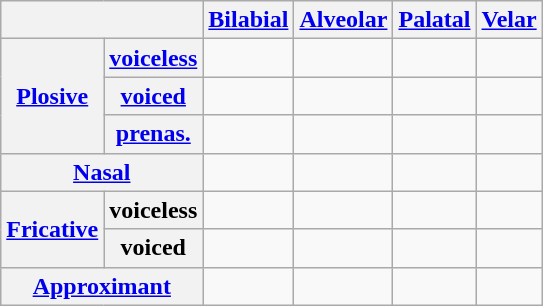<table class="wikitable" style="text-align: center;">
<tr>
<th colspan="2"></th>
<th><a href='#'>Bilabial</a></th>
<th><a href='#'>Alveolar</a></th>
<th><a href='#'>Palatal</a></th>
<th><a href='#'>Velar</a></th>
</tr>
<tr>
<th rowspan="3"><a href='#'>Plosive</a></th>
<th><a href='#'>voiceless</a></th>
<td></td>
<td></td>
<td></td>
<td></td>
</tr>
<tr>
<th><a href='#'>voiced</a></th>
<td></td>
<td></td>
<td></td>
<td></td>
</tr>
<tr>
<th><a href='#'>prenas.</a></th>
<td></td>
<td></td>
<td></td>
<td></td>
</tr>
<tr>
<th colspan="2"><a href='#'>Nasal</a></th>
<td></td>
<td></td>
<td></td>
<td></td>
</tr>
<tr>
<th rowspan="2"><a href='#'>Fricative</a></th>
<th>voiceless</th>
<td></td>
<td></td>
<td></td>
<td></td>
</tr>
<tr>
<th>voiced</th>
<td></td>
<td></td>
<td></td>
<td></td>
</tr>
<tr>
<th colspan="2"><a href='#'>Approximant</a></th>
<td></td>
<td></td>
<td></td>
<td></td>
</tr>
</table>
